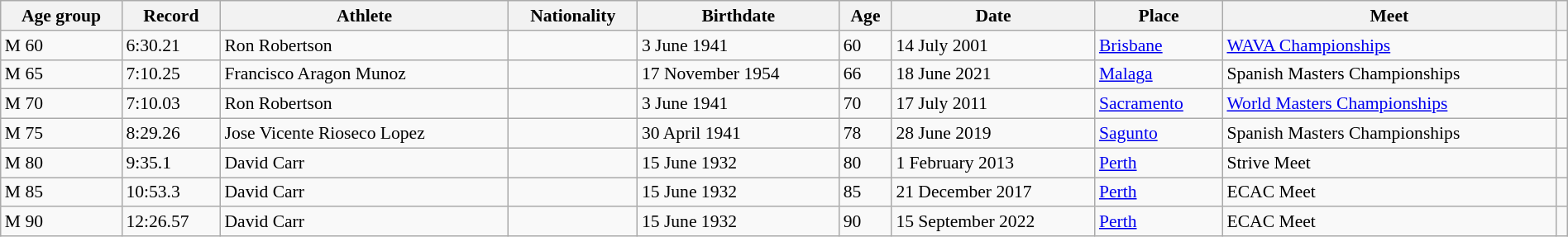<table class="wikitable" style="font-size:90%; width: 100%;">
<tr>
<th>Age group</th>
<th>Record</th>
<th>Athlete</th>
<th>Nationality</th>
<th>Birthdate</th>
<th>Age</th>
<th>Date</th>
<th>Place</th>
<th>Meet</th>
<th></th>
</tr>
<tr>
<td>M 60</td>
<td>6:30.21</td>
<td>Ron Robertson</td>
<td></td>
<td>3 June 1941</td>
<td>60</td>
<td>14 July 2001</td>
<td><a href='#'>Brisbane</a> </td>
<td><a href='#'>WAVA Championships</a></td>
<td></td>
</tr>
<tr>
<td>M 65</td>
<td>7:10.25</td>
<td>Francisco Aragon Munoz</td>
<td></td>
<td>17 November 1954</td>
<td>66</td>
<td>18 June 2021</td>
<td><a href='#'>Malaga</a> </td>
<td>Spanish Masters Championships</td>
<td></td>
</tr>
<tr>
<td>M 70</td>
<td>7:10.03</td>
<td>Ron Robertson</td>
<td></td>
<td>3 June 1941</td>
<td>70</td>
<td>17 July 2011</td>
<td><a href='#'>Sacramento</a> </td>
<td><a href='#'>World Masters Championships</a></td>
<td></td>
</tr>
<tr>
<td>M 75</td>
<td>8:29.26</td>
<td>Jose Vicente Rioseco Lopez</td>
<td></td>
<td>30 April 1941</td>
<td>78</td>
<td>28 June 2019</td>
<td><a href='#'>Sagunto</a> </td>
<td>Spanish Masters Championships</td>
<td></td>
</tr>
<tr>
<td>M 80</td>
<td>9:35.1</td>
<td>David Carr</td>
<td></td>
<td>15 June 1932</td>
<td>80</td>
<td>1 February 2013</td>
<td><a href='#'>Perth</a> </td>
<td>Strive Meet</td>
<td></td>
</tr>
<tr>
<td>M 85</td>
<td>10:53.3 </td>
<td>David Carr</td>
<td></td>
<td>15 June 1932</td>
<td>85</td>
<td>21 December 2017</td>
<td><a href='#'>Perth</a> </td>
<td>ECAC Meet</td>
<td></td>
</tr>
<tr>
<td>M 90</td>
<td>12:26.57</td>
<td>David Carr</td>
<td></td>
<td>15 June 1932</td>
<td>90</td>
<td>15 September 2022</td>
<td><a href='#'>Perth</a> </td>
<td>ECAC Meet</td>
<td></td>
</tr>
</table>
